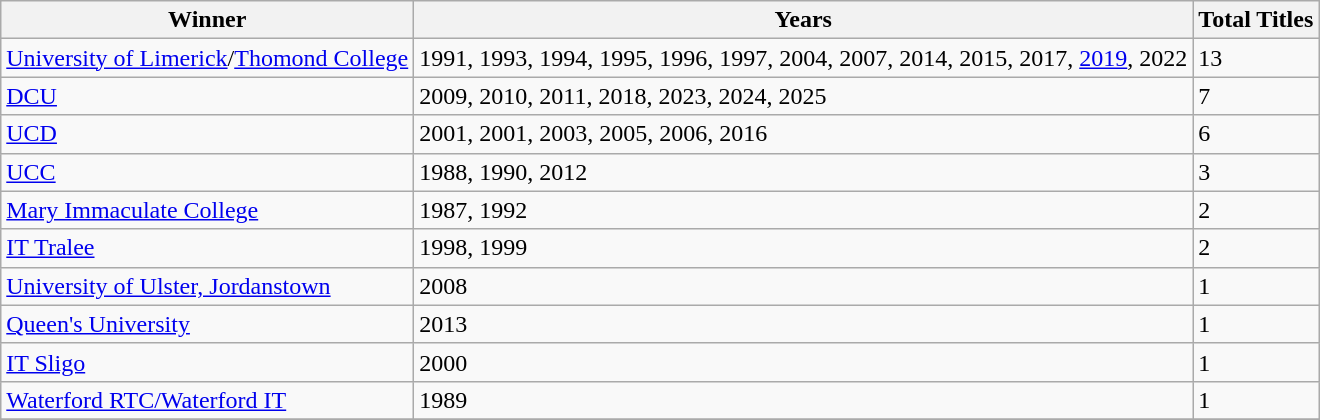<table class="wikitable collapsible">
<tr>
<th>Winner</th>
<th>Years</th>
<th>Total Titles</th>
</tr>
<tr>
<td><a href='#'>University of Limerick</a>/<a href='#'>Thomond College</a></td>
<td>1991, 1993, 1994, 1995, 1996, 1997, 2004, 2007, 2014, 2015, 2017, <a href='#'>2019</a>, 2022</td>
<td>13</td>
</tr>
<tr>
<td><a href='#'>DCU</a></td>
<td>2009, 2010, 2011, 2018, 2023, 2024, 2025</td>
<td>7</td>
</tr>
<tr>
<td><a href='#'>UCD</a></td>
<td>2001, 2001, 2003, 2005, 2006, 2016</td>
<td>6</td>
</tr>
<tr>
<td><a href='#'>UCC</a></td>
<td>1988, 1990, 2012</td>
<td>3</td>
</tr>
<tr>
<td><a href='#'>Mary Immaculate College</a></td>
<td>1987, 1992</td>
<td>2</td>
</tr>
<tr>
<td><a href='#'>IT Tralee</a></td>
<td>1998, 1999</td>
<td>2</td>
</tr>
<tr>
<td><a href='#'>University of Ulster, Jordanstown</a></td>
<td>2008</td>
<td>1</td>
</tr>
<tr>
<td><a href='#'>Queen's University</a></td>
<td>2013</td>
<td>1</td>
</tr>
<tr>
<td><a href='#'>IT Sligo</a></td>
<td>2000</td>
<td>1</td>
</tr>
<tr>
<td><a href='#'>Waterford RTC/Waterford IT</a></td>
<td>1989</td>
<td>1</td>
</tr>
<tr>
</tr>
</table>
